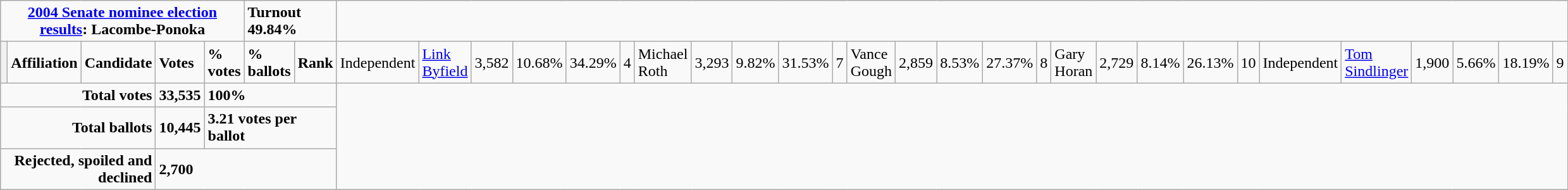<table class="wikitable">
<tr>
<td colspan="5" align=center><strong><a href='#'>2004 Senate nominee election results</a>: Lacombe-Ponoka</strong></td>
<td colspan="2"><strong>Turnout 49.84%</strong></td>
</tr>
<tr>
<th style="width: 10px;"></th>
<td><strong>Affiliation</strong></td>
<td><strong>Candidate</strong></td>
<td><strong>Votes</strong></td>
<td><strong>% votes</strong></td>
<td><strong>% ballots</strong></td>
<td><strong>Rank</strong><br>


</td>
<td>Independent</td>
<td><a href='#'>Link Byfield</a></td>
<td>3,582</td>
<td>10.68%</td>
<td>34.29%</td>
<td>4<br></td>
<td>Michael Roth</td>
<td>3,293</td>
<td>9.82%</td>
<td>31.53%</td>
<td>7<br>
</td>
<td>Vance Gough</td>
<td>2,859</td>
<td>8.53%</td>
<td>27.37%</td>
<td>8<br>
</td>
<td>Gary Horan</td>
<td>2,729</td>
<td>8.14%</td>
<td>26.13%</td>
<td>10<br></td>
<td>Independent</td>
<td><a href='#'>Tom Sindlinger</a></td>
<td>1,900</td>
<td>5.66%</td>
<td>18.19%</td>
<td>9</td>
</tr>
<tr>
<td colspan="3" align="right"><strong>Total votes</strong></td>
<td><strong>33,535</strong></td>
<td colspan="3"><strong>100%</strong></td>
</tr>
<tr>
<td colspan="3" align="right"><strong>Total ballots</strong></td>
<td><strong>10,445</strong></td>
<td colspan="3"><strong>3.21 votes per ballot</strong></td>
</tr>
<tr>
<td colspan="3" align="right"><strong>Rejected, spoiled and declined</strong></td>
<td colspan="4"><strong>2,700</strong></td>
</tr>
</table>
